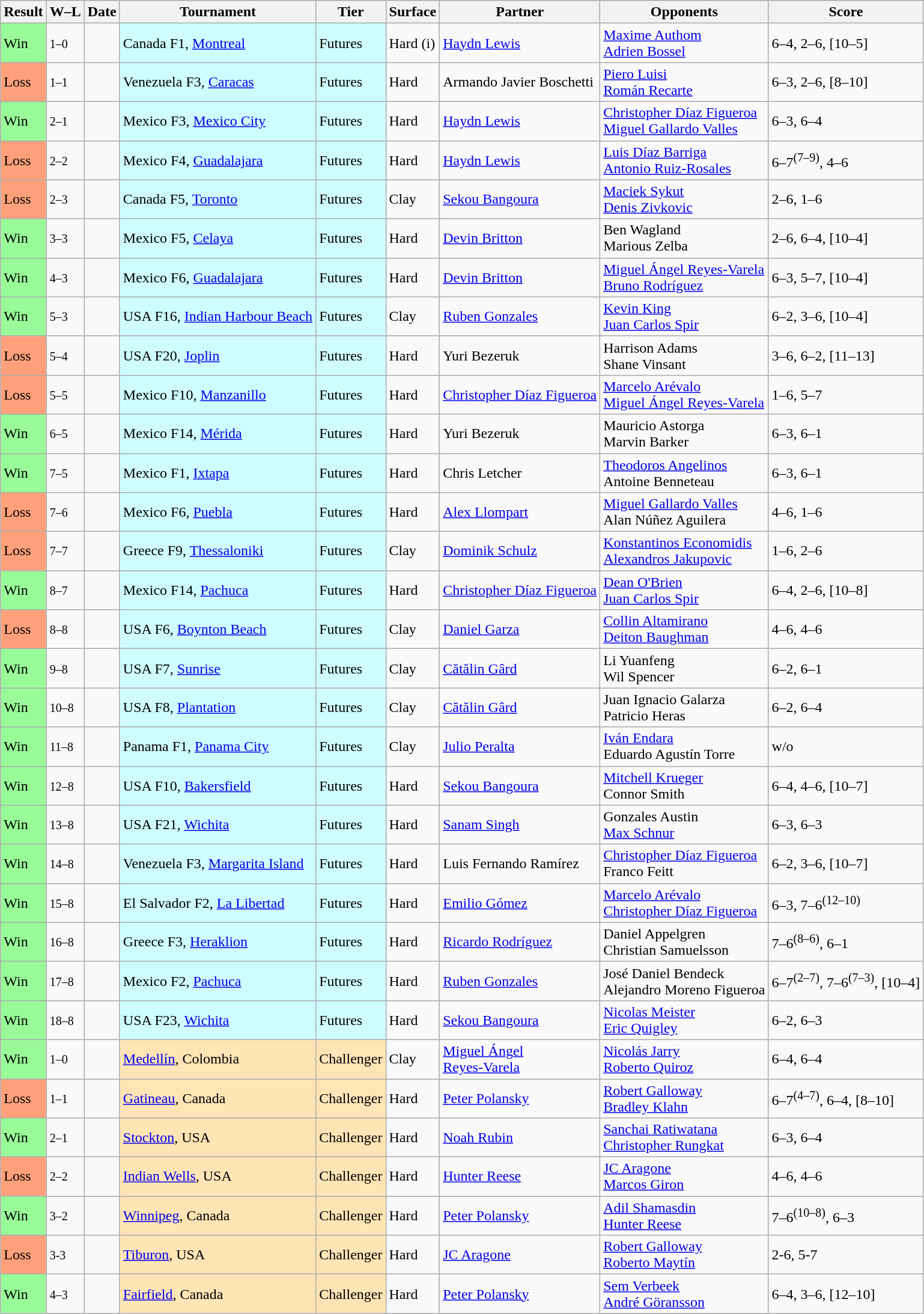<table class="sortable wikitable">
<tr>
<th>Result</th>
<th class="unsortable">W–L</th>
<th>Date</th>
<th>Tournament</th>
<th>Tier</th>
<th>Surface</th>
<th>Partner</th>
<th>Opponents</th>
<th class="unsortable">Score</th>
</tr>
<tr>
<td bgcolor=98FB98>Win</td>
<td><small>1–0</small></td>
<td></td>
<td style="background:#cffcff;">Canada F1, <a href='#'>Montreal</a></td>
<td style="background:#cffcff;">Futures</td>
<td>Hard (i)</td>
<td> <a href='#'>Haydn Lewis</a></td>
<td> <a href='#'>Maxime Authom</a><br> <a href='#'>Adrien Bossel</a></td>
<td>6–4, 2–6, [10–5]</td>
</tr>
<tr>
<td bgcolor=FFA07A>Loss</td>
<td><small>1–1</small></td>
<td></td>
<td style="background:#cffcff;">Venezuela F3, <a href='#'>Caracas</a></td>
<td style="background:#cffcff;">Futures</td>
<td>Hard</td>
<td> Armando Javier Boschetti</td>
<td> <a href='#'>Piero Luisi</a><br> <a href='#'>Román Recarte</a></td>
<td>6–3, 2–6, [8–10]</td>
</tr>
<tr>
<td bgcolor=98FB98>Win</td>
<td><small>2–1</small></td>
<td></td>
<td style="background:#cffcff;">Mexico F3, <a href='#'>Mexico City</a></td>
<td style="background:#cffcff;">Futures</td>
<td>Hard</td>
<td> <a href='#'>Haydn Lewis</a></td>
<td> <a href='#'>Christopher Díaz Figueroa</a><br> <a href='#'>Miguel Gallardo Valles</a></td>
<td>6–3, 6–4</td>
</tr>
<tr>
<td bgcolor=FFA07A>Loss</td>
<td><small>2–2</small></td>
<td></td>
<td style="background:#cffcff;">Mexico F4, <a href='#'>Guadalajara</a></td>
<td style="background:#cffcff;">Futures</td>
<td>Hard</td>
<td> <a href='#'>Haydn Lewis</a></td>
<td> <a href='#'>Luis Díaz Barriga</a><br> <a href='#'>Antonio Ruiz-Rosales</a></td>
<td>6–7<sup>(7–9)</sup>, 4–6</td>
</tr>
<tr>
<td bgcolor=FFA07A>Loss</td>
<td><small>2–3</small></td>
<td></td>
<td style="background:#cffcff;">Canada F5, <a href='#'>Toronto</a></td>
<td style="background:#cffcff;">Futures</td>
<td>Clay</td>
<td> <a href='#'>Sekou Bangoura</a></td>
<td> <a href='#'>Maciek Sykut</a><br> <a href='#'>Denis Zivkovic</a></td>
<td>2–6, 1–6</td>
</tr>
<tr>
<td bgcolor=98FB98>Win</td>
<td><small>3–3</small></td>
<td></td>
<td style="background:#cffcff;">Mexico F5, <a href='#'>Celaya</a></td>
<td style="background:#cffcff;">Futures</td>
<td>Hard</td>
<td> <a href='#'>Devin Britton</a></td>
<td> Ben Wagland<br> Marious Zelba</td>
<td>2–6, 6–4, [10–4]</td>
</tr>
<tr>
<td bgcolor=98FB98>Win</td>
<td><small>4–3</small></td>
<td></td>
<td style="background:#cffcff;">Mexico F6, <a href='#'>Guadalajara</a></td>
<td style="background:#cffcff;">Futures</td>
<td>Hard</td>
<td> <a href='#'>Devin Britton</a></td>
<td> <a href='#'>Miguel Ángel Reyes-Varela</a><br> <a href='#'>Bruno Rodríguez</a></td>
<td>6–3, 5–7, [10–4]</td>
</tr>
<tr>
<td bgcolor=98FB98>Win</td>
<td><small>5–3</small></td>
<td></td>
<td style="background:#cffcff;">USA F16, <a href='#'>Indian Harbour Beach</a></td>
<td style="background:#cffcff;">Futures</td>
<td>Clay</td>
<td> <a href='#'>Ruben Gonzales</a></td>
<td> <a href='#'>Kevin King</a><br> <a href='#'>Juan Carlos Spir</a></td>
<td>6–2, 3–6, [10–4]</td>
</tr>
<tr>
<td bgcolor=FFA07A>Loss</td>
<td><small>5–4</small></td>
<td></td>
<td style="background:#cffcff;">USA F20, <a href='#'>Joplin</a></td>
<td style="background:#cffcff;">Futures</td>
<td>Hard</td>
<td> Yuri Bezeruk</td>
<td> Harrison Adams<br> Shane Vinsant</td>
<td>3–6, 6–2, [11–13]</td>
</tr>
<tr>
<td bgcolor=FFA07A>Loss</td>
<td><small>5–5</small></td>
<td></td>
<td style="background:#cffcff;">Mexico F10, <a href='#'>Manzanillo</a></td>
<td style="background:#cffcff;">Futures</td>
<td>Hard</td>
<td> <a href='#'>Christopher Díaz Figueroa</a></td>
<td> <a href='#'>Marcelo Arévalo</a><br> <a href='#'>Miguel Ángel Reyes-Varela</a></td>
<td>1–6, 5–7</td>
</tr>
<tr>
<td bgcolor=98FB98>Win</td>
<td><small>6–5</small></td>
<td></td>
<td style="background:#cffcff;">Mexico F14, <a href='#'>Mérida</a></td>
<td style="background:#cffcff;">Futures</td>
<td>Hard</td>
<td> Yuri Bezeruk</td>
<td> Mauricio Astorga<br> Marvin Barker</td>
<td>6–3, 6–1</td>
</tr>
<tr>
<td bgcolor=98FB98>Win</td>
<td><small>7–5</small></td>
<td></td>
<td style="background:#cffcff;">Mexico F1, <a href='#'>Ixtapa</a></td>
<td style="background:#cffcff;">Futures</td>
<td>Hard</td>
<td> Chris Letcher</td>
<td> <a href='#'>Theodoros Angelinos</a><br> Antoine Benneteau</td>
<td>6–3, 6–1</td>
</tr>
<tr>
<td bgcolor=FFA07A>Loss</td>
<td><small>7–6</small></td>
<td></td>
<td style="background:#cffcff;">Mexico F6, <a href='#'>Puebla</a></td>
<td style="background:#cffcff;">Futures</td>
<td>Hard</td>
<td> <a href='#'>Alex Llompart</a></td>
<td> <a href='#'>Miguel Gallardo Valles</a><br> Alan Núñez Aguilera</td>
<td>4–6, 1–6</td>
</tr>
<tr>
<td bgcolor=FFA07A>Loss</td>
<td><small>7–7</small></td>
<td></td>
<td style="background:#cffcff;">Greece F9, <a href='#'>Thessaloniki</a></td>
<td style="background:#cffcff;">Futures</td>
<td>Clay</td>
<td> <a href='#'>Dominik Schulz</a></td>
<td> <a href='#'>Konstantinos Economidis</a><br> <a href='#'>Alexandros Jakupovic</a></td>
<td>1–6, 2–6</td>
</tr>
<tr>
<td bgcolor=98FB98>Win</td>
<td><small>8–7</small></td>
<td></td>
<td style="background:#cffcff;">Mexico F14, <a href='#'>Pachuca</a></td>
<td style="background:#cffcff;">Futures</td>
<td>Hard</td>
<td> <a href='#'>Christopher Díaz Figueroa</a></td>
<td> <a href='#'>Dean O'Brien</a><br> <a href='#'>Juan Carlos Spir</a></td>
<td>6–4, 2–6, [10–8]</td>
</tr>
<tr>
<td bgcolor=FFA07A>Loss</td>
<td><small>8–8</small></td>
<td></td>
<td style="background:#cffcff;">USA F6, <a href='#'>Boynton Beach</a></td>
<td style="background:#cffcff;">Futures</td>
<td>Clay</td>
<td> <a href='#'>Daniel Garza</a></td>
<td> <a href='#'>Collin Altamirano</a><br> <a href='#'>Deiton Baughman</a></td>
<td>4–6, 4–6</td>
</tr>
<tr>
<td bgcolor=98FB98>Win</td>
<td><small>9–8</small></td>
<td></td>
<td style="background:#cffcff;">USA F7, <a href='#'>Sunrise</a></td>
<td style="background:#cffcff;">Futures</td>
<td>Clay</td>
<td> <a href='#'>Cătălin Gârd</a></td>
<td> Li Yuanfeng<br> Wil Spencer</td>
<td>6–2, 6–1</td>
</tr>
<tr>
<td bgcolor=98FB98>Win</td>
<td><small>10–8</small></td>
<td></td>
<td style="background:#cffcff;">USA F8, <a href='#'>Plantation</a></td>
<td style="background:#cffcff;">Futures</td>
<td>Clay</td>
<td> <a href='#'>Cătălin Gârd</a></td>
<td> Juan Ignacio Galarza<br> Patricio Heras</td>
<td>6–2, 6–4</td>
</tr>
<tr>
<td bgcolor=98FB98>Win</td>
<td><small>11–8</small></td>
<td></td>
<td style="background:#cffcff;">Panama F1, <a href='#'>Panama City</a></td>
<td style="background:#cffcff;">Futures</td>
<td>Clay</td>
<td> <a href='#'>Julio Peralta</a></td>
<td> <a href='#'>Iván Endara</a><br> Eduardo Agustín Torre</td>
<td>w/o</td>
</tr>
<tr>
<td bgcolor=98FB98>Win</td>
<td><small>12–8</small></td>
<td></td>
<td style="background:#cffcff;">USA F10, <a href='#'>Bakersfield</a></td>
<td style="background:#cffcff;">Futures</td>
<td>Hard</td>
<td> <a href='#'>Sekou Bangoura</a></td>
<td> <a href='#'>Mitchell Krueger</a><br> Connor Smith</td>
<td>6–4, 4–6, [10–7]</td>
</tr>
<tr>
<td bgcolor=98FB98>Win</td>
<td><small>13–8</small></td>
<td></td>
<td style="background:#cffcff;">USA F21, <a href='#'>Wichita</a></td>
<td style="background:#cffcff;">Futures</td>
<td>Hard</td>
<td> <a href='#'>Sanam Singh</a></td>
<td> Gonzales Austin<br> <a href='#'>Max Schnur</a></td>
<td>6–3, 6–3</td>
</tr>
<tr>
<td bgcolor=98FB98>Win</td>
<td><small>14–8</small></td>
<td></td>
<td style="background:#cffcff;">Venezuela F3, <a href='#'>Margarita Island</a></td>
<td style="background:#cffcff;">Futures</td>
<td>Hard</td>
<td> Luis Fernando Ramírez</td>
<td> <a href='#'>Christopher Díaz Figueroa</a><br> Franco Feitt</td>
<td>6–2, 3–6, [10–7]</td>
</tr>
<tr>
<td bgcolor=98FB98>Win</td>
<td><small>15–8</small></td>
<td></td>
<td style="background:#cffcff;">El Salvador F2, <a href='#'>La Libertad</a></td>
<td style="background:#cffcff;">Futures</td>
<td>Hard</td>
<td> <a href='#'>Emilio Gómez</a></td>
<td> <a href='#'>Marcelo Arévalo</a><br> <a href='#'>Christopher Díaz Figueroa</a></td>
<td>6–3, 7–6<sup>(12–10)</sup></td>
</tr>
<tr>
<td bgcolor=98FB98>Win</td>
<td><small>16–8</small></td>
<td></td>
<td style="background:#cffcff;">Greece F3, <a href='#'>Heraklion</a></td>
<td style="background:#cffcff;">Futures</td>
<td>Hard</td>
<td> <a href='#'>Ricardo Rodríguez</a></td>
<td> Daniel Appelgren<br> Christian Samuelsson</td>
<td>7–6<sup>(8–6)</sup>, 6–1</td>
</tr>
<tr>
<td bgcolor=98FB98>Win</td>
<td><small>17–8</small></td>
<td></td>
<td style="background:#cffcff;">Mexico F2, <a href='#'>Pachuca</a></td>
<td style="background:#cffcff;">Futures</td>
<td>Hard</td>
<td> <a href='#'>Ruben Gonzales</a></td>
<td> José Daniel Bendeck<br> Alejandro Moreno Figueroa</td>
<td>6–7<sup>(2–7)</sup>, 7–6<sup>(7–3)</sup>, [10–4]</td>
</tr>
<tr>
<td bgcolor=98FB98>Win</td>
<td><small>18–8</small></td>
<td></td>
<td style="background:#cffcff;">USA F23, <a href='#'>Wichita</a></td>
<td style="background:#cffcff;">Futures</td>
<td>Hard</td>
<td> <a href='#'>Sekou Bangoura</a></td>
<td> <a href='#'>Nicolas Meister</a><br> <a href='#'>Eric Quigley</a></td>
<td>6–2, 6–3</td>
</tr>
<tr>
<td bgcolor=98fb98>Win</td>
<td><small>1–0</small></td>
<td><a href='#'></a></td>
<td style="background:moccasin;"><a href='#'>Medellín</a>, Colombia</td>
<td style="background:moccasin;">Challenger</td>
<td>Clay</td>
<td> <a href='#'>Miguel Ángel<br>Reyes-Varela</a></td>
<td> <a href='#'>Nicolás Jarry</a> <br>  <a href='#'>Roberto Quiroz</a></td>
<td>6–4, 6–4</td>
</tr>
<tr>
<td bgcolor=ffa07a>Loss</td>
<td><small>1–1</small></td>
<td><a href='#'></a></td>
<td style="background:moccasin;"><a href='#'>Gatineau</a>, Canada</td>
<td style="background:moccasin;">Challenger</td>
<td>Hard</td>
<td> <a href='#'>Peter Polansky</a></td>
<td> <a href='#'>Robert Galloway</a> <br>  <a href='#'>Bradley Klahn</a></td>
<td>6–7<sup>(4–7)</sup>, 6–4, [8–10]</td>
</tr>
<tr>
<td bgcolor=98fb98>Win</td>
<td><small>2–1</small></td>
<td><a href='#'></a></td>
<td style="background:moccasin;"><a href='#'>Stockton</a>, USA</td>
<td style="background:moccasin;">Challenger</td>
<td>Hard</td>
<td> <a href='#'>Noah Rubin</a></td>
<td> <a href='#'>Sanchai Ratiwatana</a> <br>  <a href='#'>Christopher Rungkat</a></td>
<td>6–3, 6–4</td>
</tr>
<tr>
<td bgcolor=ffa07a>Loss</td>
<td><small>2–2</small></td>
<td><a href='#'></a></td>
<td style="background:moccasin;"><a href='#'>Indian Wells</a>, USA</td>
<td style="background:moccasin;">Challenger</td>
<td>Hard</td>
<td> <a href='#'>Hunter Reese</a></td>
<td> <a href='#'>JC Aragone</a><br> <a href='#'>Marcos Giron</a></td>
<td>4–6, 4–6</td>
</tr>
<tr>
<td bgcolor=98fb98>Win</td>
<td><small>3–2</small></td>
<td><a href='#'></a></td>
<td style="background:moccasin;"><a href='#'>Winnipeg</a>, Canada</td>
<td style="background:moccasin;">Challenger</td>
<td>Hard</td>
<td> <a href='#'>Peter Polansky</a></td>
<td> <a href='#'>Adil Shamasdin</a> <br>  <a href='#'>Hunter Reese</a></td>
<td>7–6<sup>(10–8)</sup>, 6–3</td>
</tr>
<tr>
<td bgcolor=ffa07a>Loss</td>
<td><small>3-3</small></td>
<td><a href='#'></a></td>
<td style="background:moccasin;"><a href='#'>Tiburon</a>, USA</td>
<td style="background:moccasin;">Challenger</td>
<td>Hard</td>
<td> <a href='#'>JC Aragone</a></td>
<td> <a href='#'>Robert Galloway</a><br> <a href='#'>Roberto Maytín</a></td>
<td>2-6, 5-7</td>
</tr>
<tr>
<td bgcolor=98fb98>Win</td>
<td><small>4–3</small></td>
<td><a href='#'></a></td>
<td style="background:moccasin;"><a href='#'>Fairfield</a>, Canada</td>
<td style="background:moccasin;">Challenger</td>
<td>Hard</td>
<td> <a href='#'>Peter Polansky</a></td>
<td> <a href='#'>Sem Verbeek</a> <br>  <a href='#'>André Göransson</a></td>
<td>6–4, 3–6, [12–10]</td>
</tr>
</table>
